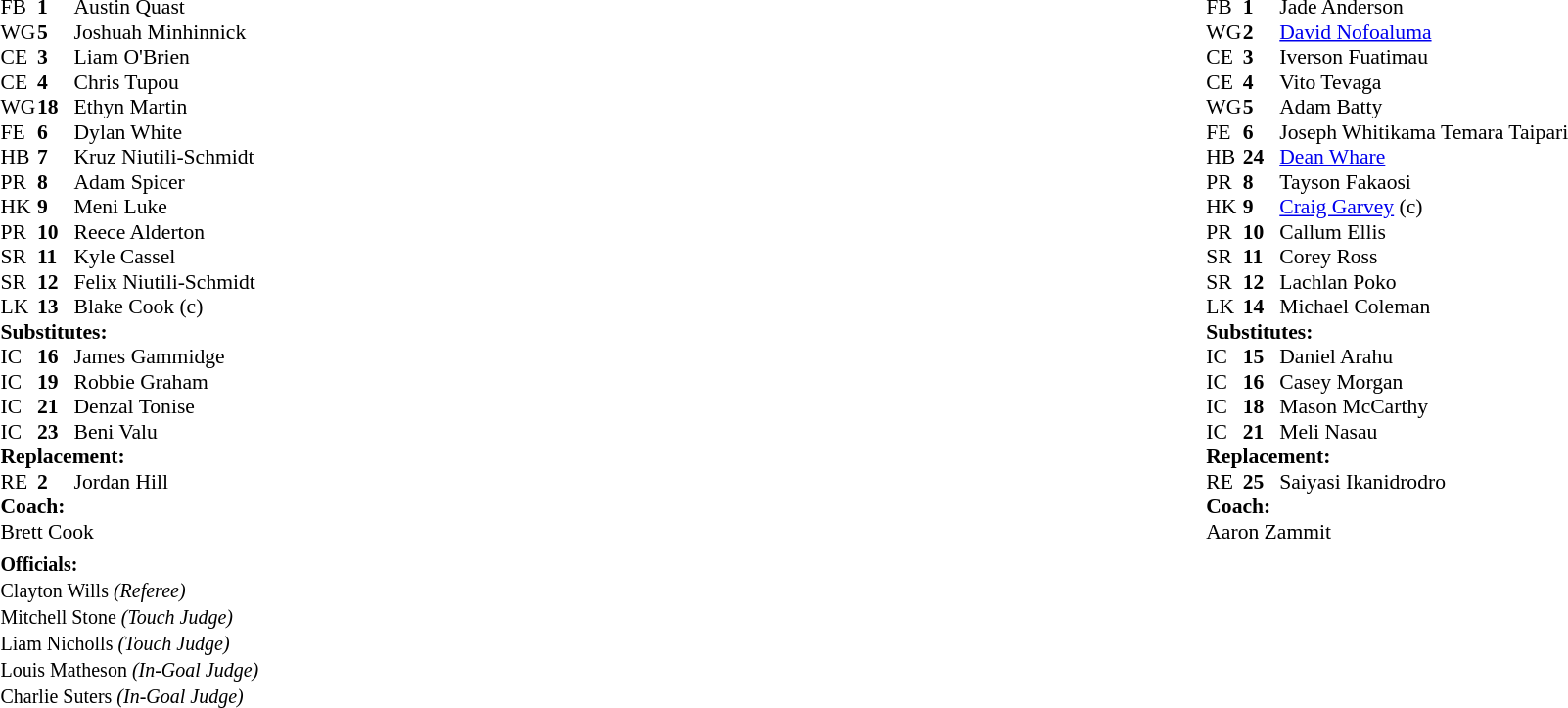<table class="mw-collapsible mw-collapsed" width="100%">
<tr>
<td valign="top" width="50%"><br><table cellspacing="0" cellpadding="0" style="font-size: 90%">
<tr>
<th width="25"></th>
<th width="25"></th>
</tr>
<tr>
<td>FB</td>
<td><strong>1</strong></td>
<td>Austin Quast</td>
</tr>
<tr>
<td>WG</td>
<td><strong>5</strong></td>
<td>Joshuah Minhinnick</td>
</tr>
<tr>
<td>CE</td>
<td><strong>3</strong></td>
<td>Liam O'Brien</td>
</tr>
<tr>
<td>CE</td>
<td><strong>4</strong></td>
<td>Chris Tupou</td>
</tr>
<tr>
<td>WG</td>
<td><strong>18</strong></td>
<td>Ethyn Martin</td>
</tr>
<tr>
<td>FE</td>
<td><strong>6</strong></td>
<td>Dylan White</td>
</tr>
<tr>
<td>HB</td>
<td><strong>7</strong></td>
<td>Kruz Niutili-Schmidt</td>
</tr>
<tr>
<td>PR</td>
<td><strong>8</strong></td>
<td>Adam Spicer</td>
</tr>
<tr>
<td>HK</td>
<td><strong>9</strong></td>
<td>Meni Luke</td>
</tr>
<tr>
<td>PR</td>
<td><strong>10</strong></td>
<td>Reece Alderton</td>
</tr>
<tr>
<td>SR</td>
<td><strong>11</strong></td>
<td>Kyle Cassel</td>
</tr>
<tr>
<td>SR</td>
<td><strong>12</strong></td>
<td>Felix Niutili-Schmidt</td>
</tr>
<tr>
<td>LK</td>
<td><strong>13</strong></td>
<td>Blake Cook (c)</td>
</tr>
<tr>
<td colspan="3"><strong>Substitutes:</strong></td>
</tr>
<tr>
<td>IC</td>
<td><strong>16</strong></td>
<td>James Gammidge</td>
</tr>
<tr>
<td>IC</td>
<td><strong>19</strong></td>
<td>Robbie Graham</td>
</tr>
<tr>
<td>IC</td>
<td><strong>21</strong></td>
<td>Denzal Tonise</td>
</tr>
<tr>
<td>IC</td>
<td><strong>23</strong></td>
<td>Beni Valu</td>
</tr>
<tr>
<td colspan="3"><strong>Replacement:</strong></td>
</tr>
<tr>
<td>RE</td>
<td><strong>2</strong></td>
<td>Jordan Hill</td>
</tr>
<tr>
<td colspan="3"><strong>Coach:</strong></td>
</tr>
<tr>
<td colspan="4">Brett Cook</td>
</tr>
</table>
</td>
<td valign="top" width="50%"><br><table cellspacing="0" cellpadding="0" align="center" style="font-size: 90%">
<tr>
<th width="25"></th>
<th width="25"></th>
</tr>
<tr>
<td>FB</td>
<td><strong>1</strong></td>
<td>Jade Anderson</td>
</tr>
<tr>
<td>WG</td>
<td><strong>2</strong></td>
<td><a href='#'>David Nofoaluma</a></td>
</tr>
<tr>
<td>CE</td>
<td><strong>3</strong></td>
<td>Iverson Fuatimau</td>
</tr>
<tr>
<td>CE</td>
<td><strong>4</strong></td>
<td>Vito Tevaga</td>
</tr>
<tr>
<td>WG</td>
<td><strong>5</strong></td>
<td>Adam Batty</td>
</tr>
<tr>
<td>FE</td>
<td><strong>6</strong></td>
<td>Joseph Whitikama Temara Taipari</td>
</tr>
<tr>
<td>HB</td>
<td><strong>24</strong></td>
<td><a href='#'>Dean Whare</a></td>
</tr>
<tr>
<td>PR</td>
<td><strong>8</strong></td>
<td>Tayson Fakaosi</td>
</tr>
<tr>
<td>HK</td>
<td><strong>9</strong></td>
<td><a href='#'>Craig Garvey</a> (c)</td>
</tr>
<tr>
<td>PR</td>
<td><strong>10</strong></td>
<td>Callum Ellis</td>
</tr>
<tr>
<td>SR</td>
<td><strong>11</strong></td>
<td>Corey Ross</td>
</tr>
<tr>
<td>SR</td>
<td><strong>12</strong></td>
<td>Lachlan Poko</td>
</tr>
<tr>
<td>LK</td>
<td><strong>14</strong></td>
<td>Michael Coleman</td>
</tr>
<tr>
<td colspan="3"><strong>Substitutes:</strong></td>
</tr>
<tr>
<td>IC</td>
<td><strong>15</strong></td>
<td>Daniel Arahu</td>
</tr>
<tr>
<td>IC</td>
<td><strong>16</strong></td>
<td>Casey Morgan</td>
</tr>
<tr>
<td>IC</td>
<td><strong>18</strong></td>
<td>Mason McCarthy</td>
</tr>
<tr>
<td>IC</td>
<td><strong>21</strong></td>
<td>Meli Nasau</td>
</tr>
<tr>
<td colspan="3"><strong>Replacement:</strong></td>
</tr>
<tr>
<td>RE</td>
<td><strong>25</strong></td>
<td>Saiyasi Ikanidrodro</td>
</tr>
<tr>
<td colspan="3"><strong>Coach:</strong></td>
</tr>
<tr>
<td colspan="4">Aaron Zammit</td>
</tr>
</table>
</td>
</tr>
<tr>
<td><strong><small>Officials:</small></strong><br><small>Clayton Wills <em>(Referee)</em></small><br><small>Mitchell Stone <em>(Touch Judge)</em></small><br><small>Liam Nicholls <em>(Touch Judge)</em></small><br><small>Louis Matheson <em>(In-Goal Judge)</em></small><br><small>Charlie Suters <em>(In-Goal Judge)</em></small></td>
<td></td>
</tr>
</table>
